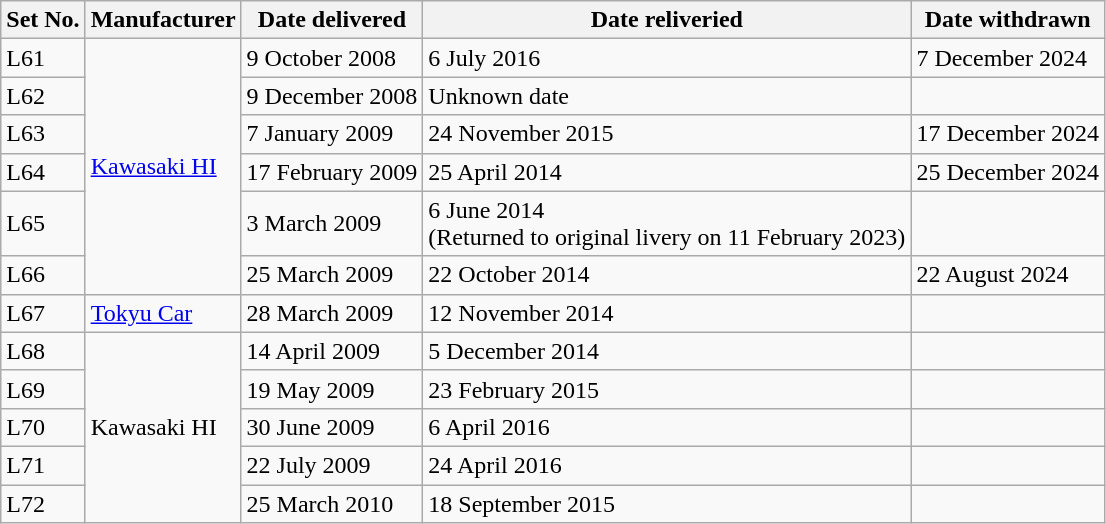<table class="wikitable">
<tr>
<th>Set No.</th>
<th>Manufacturer</th>
<th>Date delivered</th>
<th>Date reliveried</th>
<th>Date withdrawn</th>
</tr>
<tr>
<td>L61</td>
<td rowspan="6"><a href='#'>Kawasaki HI</a></td>
<td>9 October 2008</td>
<td>6 July 2016</td>
<td>7 December 2024</td>
</tr>
<tr>
<td>L62</td>
<td>9 December 2008</td>
<td>Unknown date</td>
<td></td>
</tr>
<tr>
<td>L63</td>
<td>7 January 2009</td>
<td>24 November 2015</td>
<td>17 December 2024</td>
</tr>
<tr>
<td>L64</td>
<td>17 February 2009</td>
<td>25 April 2014</td>
<td>25 December 2024</td>
</tr>
<tr>
<td>L65</td>
<td>3 March 2009</td>
<td>6 June 2014<br>(Returned to original livery on 11 February 2023)</td>
<td></td>
</tr>
<tr>
<td>L66</td>
<td>25 March 2009</td>
<td>22 October 2014</td>
<td>22 August 2024</td>
</tr>
<tr>
<td>L67</td>
<td><a href='#'>Tokyu Car</a></td>
<td>28 March 2009</td>
<td>12 November 2014</td>
<td></td>
</tr>
<tr>
<td>L68</td>
<td rowspan="5">Kawasaki HI</td>
<td>14 April 2009</td>
<td>5 December 2014</td>
<td></td>
</tr>
<tr>
<td>L69</td>
<td>19 May 2009</td>
<td>23 February 2015</td>
<td></td>
</tr>
<tr>
<td>L70</td>
<td>30 June 2009</td>
<td>6 April 2016</td>
<td></td>
</tr>
<tr>
<td>L71</td>
<td>22 July 2009</td>
<td>24 April 2016</td>
<td></td>
</tr>
<tr>
<td>L72</td>
<td>25 March 2010</td>
<td>18 September 2015</td>
<td></td>
</tr>
</table>
